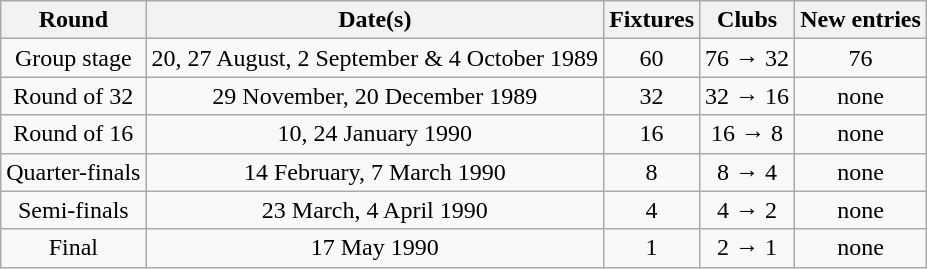<table class="wikitable" style="text-align:center">
<tr>
<th>Round</th>
<th>Date(s)</th>
<th>Fixtures</th>
<th>Clubs</th>
<th>New entries</th>
</tr>
<tr>
<td>Group stage</td>
<td>20, 27 August, 2 September & 4 October 1989</td>
<td>60</td>
<td>76 → 32</td>
<td>76</td>
</tr>
<tr>
<td>Round of 32</td>
<td>29 November, 20 December 1989</td>
<td>32</td>
<td>32 → 16</td>
<td>none</td>
</tr>
<tr>
<td>Round of 16</td>
<td>10, 24 January 1990</td>
<td>16</td>
<td>16 → 8</td>
<td>none</td>
</tr>
<tr>
<td>Quarter-finals</td>
<td>14 February, 7 March 1990</td>
<td>8</td>
<td>8 → 4</td>
<td>none</td>
</tr>
<tr>
<td>Semi-finals</td>
<td>23 March, 4 April 1990</td>
<td>4</td>
<td>4 → 2</td>
<td>none</td>
</tr>
<tr>
<td>Final</td>
<td>17 May 1990</td>
<td>1</td>
<td>2 → 1</td>
<td>none</td>
</tr>
</table>
